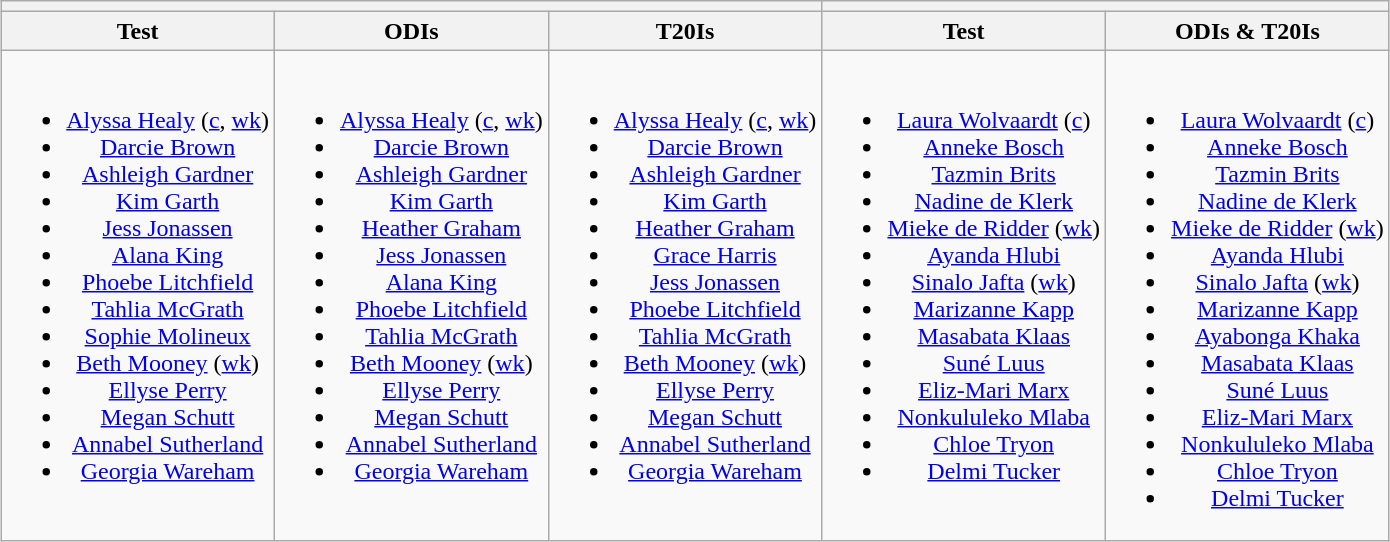<table class="wikitable" style="text-align:center; margin:auto">
<tr>
<th colspan=3></th>
<th colspan=2></th>
</tr>
<tr>
<th>Test</th>
<th>ODIs</th>
<th>T20Is</th>
<th>Test</th>
<th>ODIs & T20Is</th>
</tr>
<tr style="vertical-align:top">
<td><br><ul><li><a href='#'>Alyssa Healy</a> (<a href='#'>c</a>, <a href='#'>wk</a>)</li><li><a href='#'>Darcie Brown</a></li><li><a href='#'>Ashleigh Gardner</a></li><li><a href='#'>Kim Garth</a></li><li><a href='#'>Jess Jonassen</a></li><li><a href='#'>Alana King</a></li><li><a href='#'>Phoebe Litchfield</a></li><li><a href='#'>Tahlia McGrath</a></li><li><a href='#'>Sophie Molineux</a></li><li><a href='#'>Beth Mooney</a>  (<a href='#'>wk</a>)</li><li><a href='#'>Ellyse Perry</a></li><li><a href='#'>Megan Schutt</a></li><li><a href='#'>Annabel Sutherland</a></li><li><a href='#'>Georgia Wareham</a></li></ul></td>
<td><br><ul><li><a href='#'>Alyssa Healy</a> (<a href='#'>c</a>, <a href='#'>wk</a>)</li><li><a href='#'>Darcie Brown</a></li><li><a href='#'>Ashleigh Gardner</a></li><li><a href='#'>Kim Garth</a></li><li><a href='#'>Heather Graham</a></li><li><a href='#'>Jess Jonassen</a></li><li><a href='#'>Alana King</a></li><li><a href='#'>Phoebe Litchfield</a></li><li><a href='#'>Tahlia McGrath</a></li><li><a href='#'>Beth Mooney</a>  (<a href='#'>wk</a>)</li><li><a href='#'>Ellyse Perry</a></li><li><a href='#'>Megan Schutt</a></li><li><a href='#'>Annabel Sutherland</a></li><li><a href='#'>Georgia Wareham</a></li></ul></td>
<td><br><ul><li><a href='#'>Alyssa Healy</a> (<a href='#'>c</a>, <a href='#'>wk</a>)</li><li><a href='#'>Darcie Brown</a></li><li><a href='#'>Ashleigh Gardner</a></li><li><a href='#'>Kim Garth</a></li><li><a href='#'>Heather Graham</a></li><li><a href='#'>Grace Harris</a></li><li><a href='#'>Jess Jonassen</a></li><li><a href='#'>Phoebe Litchfield</a></li><li><a href='#'>Tahlia McGrath</a></li><li><a href='#'>Beth Mooney</a>  (<a href='#'>wk</a>)</li><li><a href='#'>Ellyse Perry</a></li><li><a href='#'>Megan Schutt</a></li><li><a href='#'>Annabel Sutherland</a></li><li><a href='#'>Georgia Wareham</a></li></ul></td>
<td><br><ul><li><a href='#'>Laura Wolvaardt</a> (<a href='#'>c</a>)</li><li><a href='#'>Anneke Bosch</a></li><li><a href='#'>Tazmin Brits</a></li><li><a href='#'>Nadine de Klerk</a></li><li><a href='#'>Mieke de Ridder</a> (<a href='#'>wk</a>)</li><li><a href='#'>Ayanda Hlubi</a></li><li><a href='#'>Sinalo Jafta</a> (<a href='#'>wk</a>)</li><li><a href='#'>Marizanne Kapp</a></li><li><a href='#'>Masabata Klaas</a></li><li><a href='#'>Suné Luus</a></li><li><a href='#'>Eliz-Mari Marx</a></li><li><a href='#'>Nonkululeko Mlaba</a></li><li><a href='#'>Chloe Tryon</a></li><li><a href='#'>Delmi Tucker</a></li></ul></td>
<td><br><ul><li><a href='#'>Laura Wolvaardt</a> (<a href='#'>c</a>)</li><li><a href='#'>Anneke Bosch</a></li><li><a href='#'>Tazmin Brits</a></li><li><a href='#'>Nadine de Klerk</a></li><li><a href='#'>Mieke de Ridder</a> (<a href='#'>wk</a>)</li><li><a href='#'>Ayanda Hlubi</a></li><li><a href='#'>Sinalo Jafta</a> (<a href='#'>wk</a>)</li><li><a href='#'>Marizanne Kapp</a></li><li><a href='#'>Ayabonga Khaka</a></li><li><a href='#'>Masabata Klaas</a></li><li><a href='#'>Suné Luus</a></li><li><a href='#'>Eliz-Mari Marx</a></li><li><a href='#'>Nonkululeko Mlaba</a></li><li><a href='#'>Chloe Tryon</a></li><li><a href='#'>Delmi Tucker</a></li></ul></td>
</tr>
</table>
